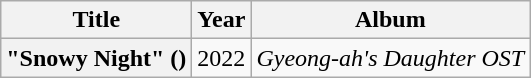<table class="wikitable plainrowheaders" style="text-align:center">
<tr>
<th scope="col">Title</th>
<th scope="col">Year</th>
<th scope="col">Album</th>
</tr>
<tr>
<th scope="row">"Snowy Night" ()</th>
<td>2022</td>
<td><em>Gyeong-ah's Daughter OST</em></td>
</tr>
</table>
